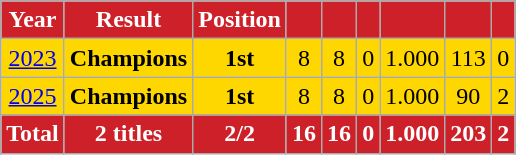<table class="wikitable" style="text-align:center">
<tr>
<th style="color:white; background:#CE2028;">Year</th>
<th style="color:white; background:#CE2028;">Result</th>
<th style="color:white; background:#CE2028;">Position</th>
<th style="color:white; background:#CE2028;"></th>
<th style="color:white; background:#CE2028;"></th>
<th style="color:white; background:#CE2028;"></th>
<th style="color:white; background:#CE2028;"></th>
<th style="color:white; background:#CE2028;"></th>
<th style="color:white; background:#CE2028;"></th>
</tr>
<tr style="background:gold;">
<td> <a href='#'>2023</a></td>
<td><strong>Champions</strong></td>
<td><strong>1st</strong></td>
<td>8</td>
<td>8</td>
<td>0</td>
<td>1.000</td>
<td>113</td>
<td>0</td>
</tr>
<tr style="background:gold;">
<td> <a href='#'>2025</a></td>
<td><strong>Champions</strong></td>
<td><strong>1st</strong></td>
<td>8</td>
<td>8</td>
<td>0</td>
<td>1.000</td>
<td>90</td>
<td>2</td>
</tr>
<tr>
<th style="color:white; background:#CE2028;">Total</th>
<th style="color:white; background:#CE2028;">2 titles</th>
<th style="color:white; background:#CE2028;">2/2</th>
<th style="color:white; background:#CE2028;">16</th>
<th style="color:white; background:#CE2028;">16</th>
<th style="color:white; background:#CE2028;">0</th>
<th style="color:white; background:#CE2028;">1.000</th>
<th style="color:white; background:#CE2028;">203</th>
<th style="color:white; background:#CE2028;">2</th>
</tr>
</table>
